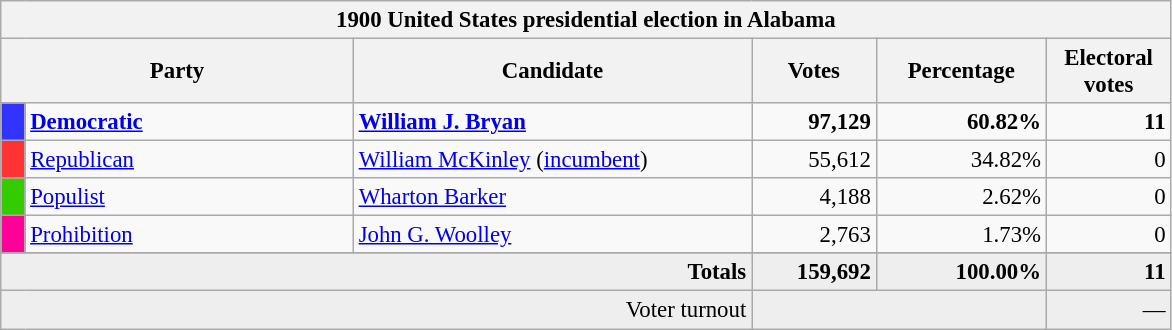<table class="wikitable" style="font-size: 95%;">
<tr>
<th colspan="6">1900 United States presidential election in Alabama</th>
</tr>
<tr>
<th colspan="2" style="width: 15em">Party</th>
<th style="width: 17em">Candidate</th>
<th style="width: 5em">Votes</th>
<th style="width: 7em">Percentage</th>
<th style="width: 5em">Electoral votes</th>
</tr>
<tr>
<th style="background-color:#3333FF; width: 3px"></th>
<td style="width: 130px"><strong><a href='#'>Democratic</a></strong></td>
<td><strong><a href='#'>William J. Bryan</a></strong></td>
<td align="right"><strong>97,129</strong></td>
<td align="right"><strong>60.82%</strong></td>
<td align="right"><strong>11</strong></td>
</tr>
<tr>
<th style="background-color:#FF3333; width: 3px"></th>
<td style="width: 130px"><a href='#'>Republican</a></td>
<td><a href='#'>William McKinley</a> (<a href='#'>incumbent</a>)</td>
<td align="right">55,612</td>
<td align="right">34.82%</td>
<td align="right">0</td>
</tr>
<tr>
<th style="background-color:#3c0; width: 3px"></th>
<td style="width: 130px"><a href='#'>Populist</a></td>
<td><a href='#'>Wharton Barker</a></td>
<td align="right">4,188</td>
<td align="right">2.62%</td>
<td align="right">0</td>
</tr>
<tr>
<th style="background-color:#f09; width: 3px"></th>
<td style="width: 130px"><a href='#'>Prohibition</a></td>
<td><a href='#'>John G. Woolley</a></td>
<td align="right">2,763</td>
<td align="right">1.73%</td>
<td align="right">0</td>
</tr>
<tr>
</tr>
<tr bgcolor="#EEEEEE">
<td colspan="3" align="right"><strong>Totals</strong></td>
<td align="right"><strong>159,692</strong></td>
<td align="right"><strong>100.00%</strong></td>
<td align="right"><strong>11</strong></td>
</tr>
<tr bgcolor="#EEEEEE">
<td colspan="3" align="right">Voter turnout</td>
<td colspan="2" align="right"></td>
<td align="right">—</td>
</tr>
</table>
